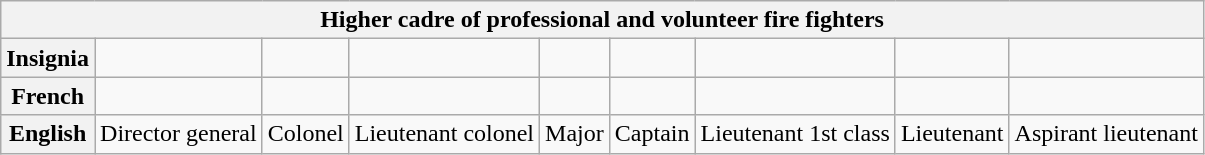<table class="wikitable">
<tr>
<th colspan="9">Higher cadre of professional and volunteer fire fighters<br></th>
</tr>
<tr style="text-align:center;">
<th>Insignia</th>
<td></td>
<td></td>
<td></td>
<td></td>
<td></td>
<td></td>
<td></td>
<td></td>
</tr>
<tr style="text-align:center;">
<th>French</th>
<td></td>
<td></td>
<td></td>
<td></td>
<td></td>
<td></td>
<td></td>
<td></td>
</tr>
<tr style="text-align:center;">
<th>English</th>
<td>Director general</td>
<td>Colonel</td>
<td>Lieutenant colonel</td>
<td>Major</td>
<td>Captain</td>
<td>Lieutenant 1st class</td>
<td>Lieutenant</td>
<td>Aspirant lieutenant</td>
</tr>
</table>
